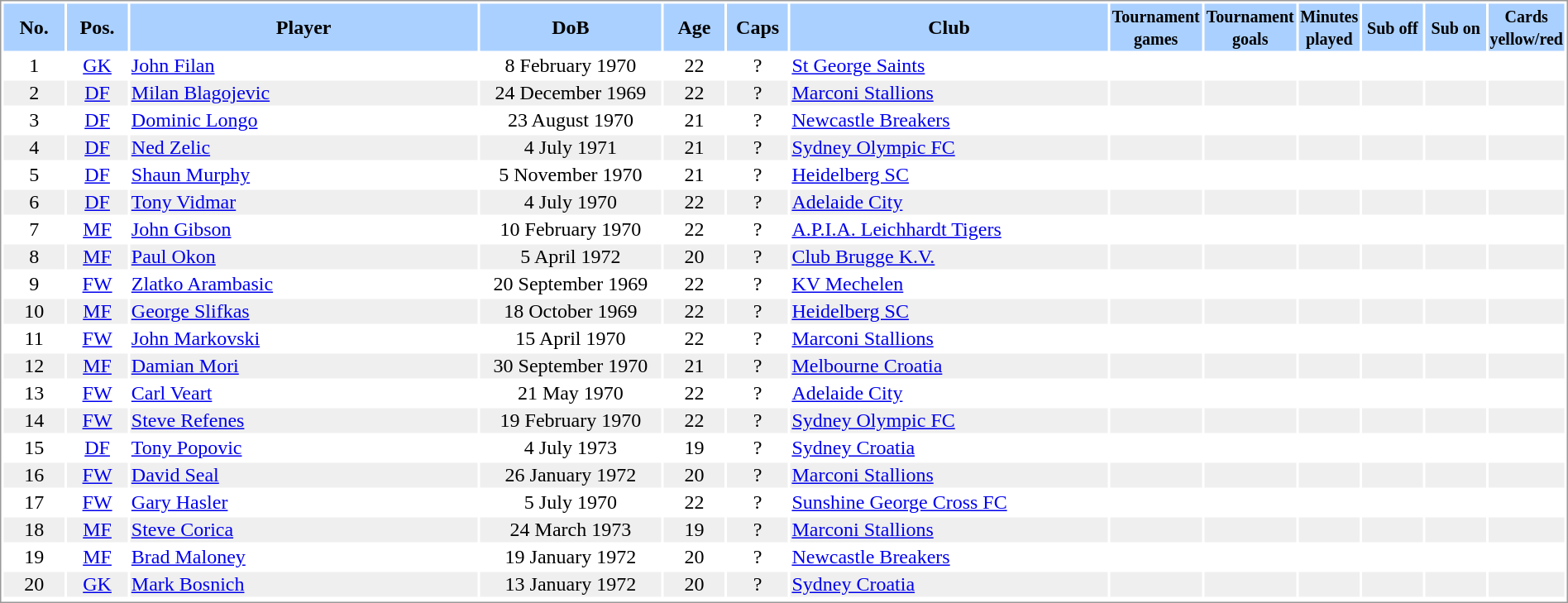<table border="0" width="100%" style="border: 1px solid #999; background-color:#FFFFFF; text-align:center">
<tr align="center" bgcolor="#AAD0FF">
<th width=4%>No.</th>
<th width=4%>Pos.</th>
<th width=23%>Player</th>
<th width=12%>DoB</th>
<th width=4%>Age</th>
<th width=4%>Caps</th>
<th width=21%>Club</th>
<th width=6%><small>Tournament<br>games</small></th>
<th width=6%><small>Tournament<br>goals</small></th>
<th width=4%><small>Minutes<br>played</small></th>
<th width=4%><small>Sub off</small></th>
<th width=4%><small>Sub on</small></th>
<th width=4%><small>Cards<br>yellow/red</small></th>
</tr>
<tr>
<td>1</td>
<td><a href='#'>GK</a></td>
<td align="left"><a href='#'>John Filan</a></td>
<td>8 February 1970</td>
<td>22</td>
<td>?</td>
<td align="left"> <a href='#'>St George Saints</a></td>
<td></td>
<td></td>
<td></td>
<td></td>
<td></td>
<td></td>
</tr>
<tr bgcolor="#EFEFEF">
<td>2</td>
<td><a href='#'>DF</a></td>
<td align="left"><a href='#'>Milan Blagojevic</a></td>
<td>24 December 1969</td>
<td>22</td>
<td>?</td>
<td align="left"> <a href='#'>Marconi Stallions</a></td>
<td></td>
<td></td>
<td></td>
<td></td>
<td></td>
<td></td>
</tr>
<tr>
<td>3</td>
<td><a href='#'>DF</a></td>
<td align="left"><a href='#'>Dominic Longo</a></td>
<td>23 August 1970</td>
<td>21</td>
<td>?</td>
<td align="left"> <a href='#'>Newcastle Breakers</a></td>
<td></td>
<td></td>
<td></td>
<td></td>
<td></td>
<td></td>
</tr>
<tr bgcolor="#EFEFEF">
<td>4</td>
<td><a href='#'>DF</a></td>
<td align="left"><a href='#'>Ned Zelic</a></td>
<td>4 July 1971</td>
<td>21</td>
<td>?</td>
<td align="left"> <a href='#'>Sydney Olympic FC</a></td>
<td></td>
<td></td>
<td></td>
<td></td>
<td></td>
<td></td>
</tr>
<tr>
<td>5</td>
<td><a href='#'>DF</a></td>
<td align="left"><a href='#'>Shaun Murphy</a></td>
<td>5 November 1970</td>
<td>21</td>
<td>?</td>
<td align="left"> <a href='#'>Heidelberg SC</a></td>
<td></td>
<td></td>
<td></td>
<td></td>
<td></td>
<td></td>
</tr>
<tr bgcolor="#EFEFEF">
<td>6</td>
<td><a href='#'>DF</a></td>
<td align="left"><a href='#'>Tony Vidmar</a></td>
<td>4 July 1970</td>
<td>22</td>
<td>?</td>
<td align="left"> <a href='#'>Adelaide City</a></td>
<td></td>
<td></td>
<td></td>
<td></td>
<td></td>
<td></td>
</tr>
<tr>
<td>7</td>
<td><a href='#'>MF</a></td>
<td align="left"><a href='#'>John Gibson</a></td>
<td>10 February 1970</td>
<td>22</td>
<td>?</td>
<td align="left"> <a href='#'>A.P.I.A. Leichhardt Tigers</a></td>
<td></td>
<td></td>
<td></td>
<td></td>
<td></td>
<td></td>
</tr>
<tr bgcolor="#EFEFEF">
<td>8</td>
<td><a href='#'>MF</a></td>
<td align="left"><a href='#'>Paul Okon</a></td>
<td>5 April 1972</td>
<td>20</td>
<td>?</td>
<td align="left"> <a href='#'>Club Brugge K.V.</a></td>
<td></td>
<td></td>
<td></td>
<td></td>
<td></td>
<td></td>
</tr>
<tr>
<td>9</td>
<td><a href='#'>FW</a></td>
<td align="left"><a href='#'>Zlatko Arambasic</a></td>
<td>20 September 1969</td>
<td>22</td>
<td>?</td>
<td align="left"> <a href='#'>KV Mechelen</a></td>
<td></td>
<td></td>
<td></td>
<td></td>
<td></td>
<td></td>
</tr>
<tr bgcolor="#EFEFEF">
<td>10</td>
<td><a href='#'>MF</a></td>
<td align="left"><a href='#'>George Slifkas</a></td>
<td>18 October 1969</td>
<td>22</td>
<td>?</td>
<td align="left"> <a href='#'>Heidelberg SC</a></td>
<td></td>
<td></td>
<td></td>
<td></td>
<td></td>
<td></td>
</tr>
<tr>
<td>11</td>
<td><a href='#'>FW</a></td>
<td align="left"><a href='#'>John Markovski</a></td>
<td>15 April 1970</td>
<td>22</td>
<td>?</td>
<td align="left"> <a href='#'>Marconi Stallions</a></td>
<td></td>
<td></td>
<td></td>
<td></td>
<td></td>
<td></td>
</tr>
<tr bgcolor="#EFEFEF">
<td>12</td>
<td><a href='#'>MF</a></td>
<td align="left"><a href='#'>Damian Mori</a></td>
<td>30 September 1970</td>
<td>21</td>
<td>?</td>
<td align="left"> <a href='#'>Melbourne Croatia</a></td>
<td></td>
<td></td>
<td></td>
<td></td>
<td></td>
<td></td>
</tr>
<tr>
<td>13</td>
<td><a href='#'>FW</a></td>
<td align="left"><a href='#'>Carl Veart</a></td>
<td>21 May 1970</td>
<td>22</td>
<td>?</td>
<td align="left"> <a href='#'>Adelaide City</a></td>
<td></td>
<td></td>
<td></td>
<td></td>
<td></td>
<td></td>
</tr>
<tr bgcolor="#EFEFEF">
<td>14</td>
<td><a href='#'>FW</a></td>
<td align="left"><a href='#'>Steve Refenes</a></td>
<td>19 February 1970</td>
<td>22</td>
<td>?</td>
<td align="left"> <a href='#'>Sydney Olympic FC</a></td>
<td></td>
<td></td>
<td></td>
<td></td>
<td></td>
<td></td>
</tr>
<tr>
<td>15</td>
<td><a href='#'>DF</a></td>
<td align="left"><a href='#'>Tony Popovic</a></td>
<td>4 July 1973</td>
<td>19</td>
<td>?</td>
<td align="left"> <a href='#'>Sydney Croatia</a></td>
<td></td>
<td></td>
<td></td>
<td></td>
<td></td>
<td></td>
</tr>
<tr bgcolor="#EFEFEF">
<td>16</td>
<td><a href='#'>FW</a></td>
<td align="left"><a href='#'>David Seal</a></td>
<td>26 January 1972</td>
<td>20</td>
<td>?</td>
<td align="left"> <a href='#'>Marconi Stallions</a></td>
<td></td>
<td></td>
<td></td>
<td></td>
<td></td>
<td></td>
</tr>
<tr>
<td>17</td>
<td><a href='#'>FW</a></td>
<td align="left"><a href='#'>Gary Hasler</a></td>
<td>5 July 1970</td>
<td>22</td>
<td>?</td>
<td align="left"> <a href='#'>Sunshine George Cross FC</a></td>
<td></td>
<td></td>
<td></td>
<td></td>
<td></td>
<td></td>
</tr>
<tr bgcolor="#EFEFEF">
<td>18</td>
<td><a href='#'>MF</a></td>
<td align="left"><a href='#'>Steve Corica</a></td>
<td>24 March 1973</td>
<td>19</td>
<td>?</td>
<td align="left"> <a href='#'>Marconi Stallions</a></td>
<td></td>
<td></td>
<td></td>
<td></td>
<td></td>
<td></td>
</tr>
<tr>
<td>19</td>
<td><a href='#'>MF</a></td>
<td align="left"><a href='#'>Brad Maloney</a></td>
<td>19 January 1972</td>
<td>20</td>
<td>?</td>
<td align="left"> <a href='#'>Newcastle Breakers</a></td>
<td></td>
<td></td>
<td></td>
<td></td>
<td></td>
<td></td>
</tr>
<tr bgcolor="#EFEFEF">
<td>20</td>
<td><a href='#'>GK</a></td>
<td align="left"><a href='#'>Mark Bosnich</a></td>
<td>13 January 1972</td>
<td>20</td>
<td>?</td>
<td align="left"> <a href='#'>Sydney Croatia</a></td>
<td></td>
<td></td>
<td></td>
<td></td>
<td></td>
<td></td>
</tr>
<tr>
</tr>
</table>
